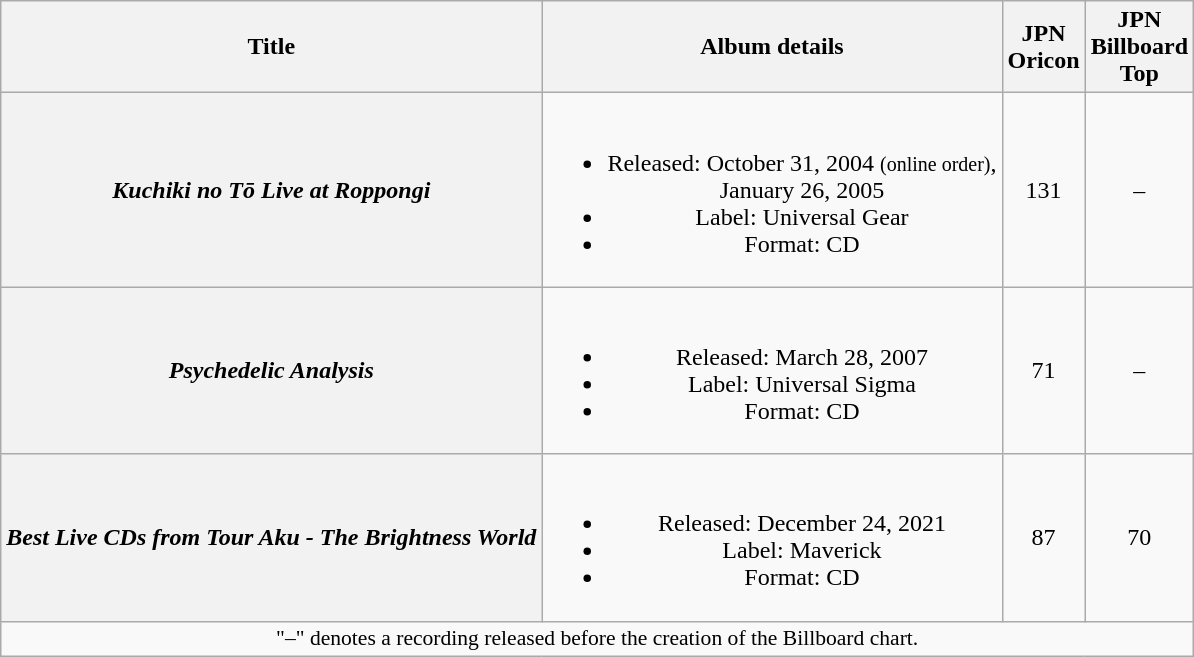<table class="wikitable plainrowheaders" style="text-align:center;">
<tr>
<th scope="col">Title</th>
<th scope="col">Album details</th>
<th scope="col">JPN<br>Oricon<br></th>
<th scope="col">JPN<br>Billboard<br>Top<br></th>
</tr>
<tr>
<th scope="row"><em>Kuchiki no Tō Live at Roppongi</em> <br></th>
<td><br><ul><li>Released: October 31, 2004 <small>(online order)</small>,<br>January 26, 2005</li><li>Label: Universal Gear</li><li>Format: CD</li></ul></td>
<td>131</td>
<td>–</td>
</tr>
<tr>
<th scope="row"><em>Psychedelic Analysis</em> <br></th>
<td><br><ul><li>Released: March 28, 2007</li><li>Label: Universal Sigma</li><li>Format: CD</li></ul></td>
<td>71</td>
<td>–</td>
</tr>
<tr>
<th scope="row"><em>Best Live CDs from Tour Aku - The Brightness World</em> <br></th>
<td><br><ul><li>Released: December 24, 2021</li><li>Label: Maverick</li><li>Format: CD</li></ul></td>
<td>87</td>
<td>70</td>
</tr>
<tr>
<td align="center" colspan="5" style="font-size:90%">"–" denotes a recording released before the creation of the Billboard chart.</td>
</tr>
</table>
